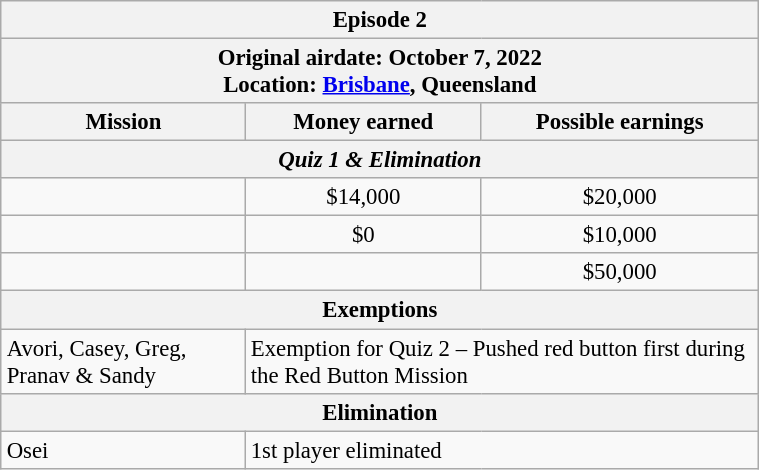<table class="wikitable" style="font-size: 95%; margin: 10px" align="right" width="40%">
<tr>
<th colspan=3>Episode 2</th>
</tr>
<tr>
<th colspan=3>Original airdate: October 7, 2022<br>Location: <a href='#'>Brisbane</a>, Queensland</th>
</tr>
<tr>
<th>Mission</th>
<th>Money earned</th>
<th>Possible earnings</th>
</tr>
<tr>
<th colspan=3><em>Quiz 1 & Elimination</em></th>
</tr>
<tr>
<td></td>
<td align="center">$14,000</td>
<td align="center">$20,000</td>
</tr>
<tr>
<td></td>
<td align="center">$0</td>
<td align="center">$10,000</td>
</tr>
<tr>
<td><strong></strong></td>
<td align="center"><strong></strong></td>
<td align="center">$50,000</td>
</tr>
<tr>
<th colspan=3>Exemptions</th>
</tr>
<tr>
<td>Avori, Casey, Greg, Pranav & Sandy</td>
<td colspan=2>Exemption for Quiz 2 – Pushed red button first during the Red Button Mission</td>
</tr>
<tr>
<th colspan=3>Elimination</th>
</tr>
<tr>
<td>Osei</td>
<td colspan=2>1st player eliminated</td>
</tr>
</table>
